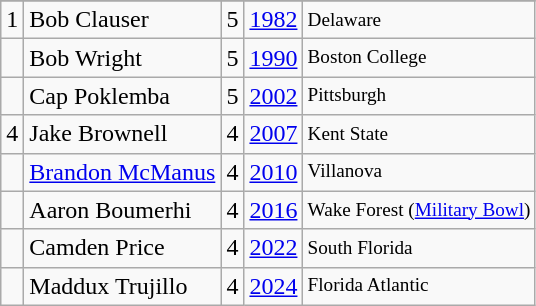<table class="wikitable">
<tr>
</tr>
<tr>
<td>1</td>
<td>Bob Clauser</td>
<td>5</td>
<td><a href='#'>1982</a></td>
<td style="font-size:80%;">Delaware</td>
</tr>
<tr>
<td></td>
<td>Bob Wright</td>
<td>5</td>
<td><a href='#'>1990</a></td>
<td style="font-size:80%;">Boston College</td>
</tr>
<tr>
<td></td>
<td>Cap Poklemba</td>
<td>5</td>
<td><a href='#'>2002</a></td>
<td style="font-size:80%;">Pittsburgh</td>
</tr>
<tr>
<td>4</td>
<td>Jake Brownell</td>
<td>4</td>
<td><a href='#'>2007</a></td>
<td style="font-size:80%;">Kent State</td>
</tr>
<tr>
<td></td>
<td><a href='#'>Brandon McManus</a></td>
<td>4</td>
<td><a href='#'>2010</a></td>
<td style="font-size:80%;">Villanova</td>
</tr>
<tr>
<td></td>
<td>Aaron Boumerhi</td>
<td>4</td>
<td><a href='#'>2016</a></td>
<td style="font-size:80%;">Wake Forest (<a href='#'>Military Bowl</a>)</td>
</tr>
<tr>
<td></td>
<td>Camden Price</td>
<td>4</td>
<td><a href='#'>2022</a></td>
<td style="font-size:80%;">South Florida</td>
</tr>
<tr>
<td></td>
<td>Maddux Trujillo</td>
<td>4</td>
<td><a href='#'>2024</a></td>
<td style="font-size:80%;">Florida Atlantic</td>
</tr>
</table>
